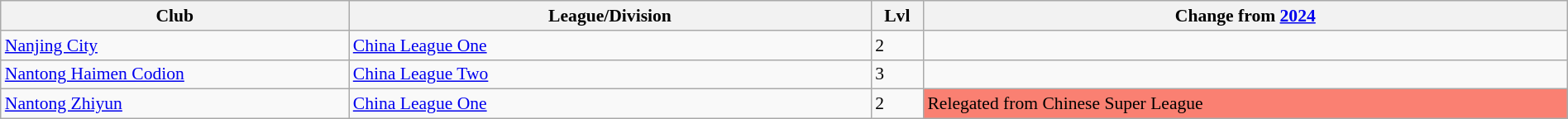<table class="wikitable sortable" width="100%" style="font-size:90%">
<tr>
<th width="20%">Club</th>
<th width="30%">League/Division</th>
<th width="3%">Lvl</th>
<th width="37%">Change from <a href='#'>2024</a></th>
</tr>
<tr>
<td><a href='#'>Nanjing City</a></td>
<td><a href='#'>China League One</a></td>
<td>2</td>
<td></td>
</tr>
<tr>
<td><a href='#'>Nantong Haimen Codion</a></td>
<td><a href='#'>China League Two</a></td>
<td>3</td>
<td></td>
</tr>
<tr>
<td><a href='#'>Nantong Zhiyun</a></td>
<td><a href='#'>China League One</a></td>
<td>2</td>
<td style="background:salmon">Relegated from Chinese Super League</td>
</tr>
</table>
